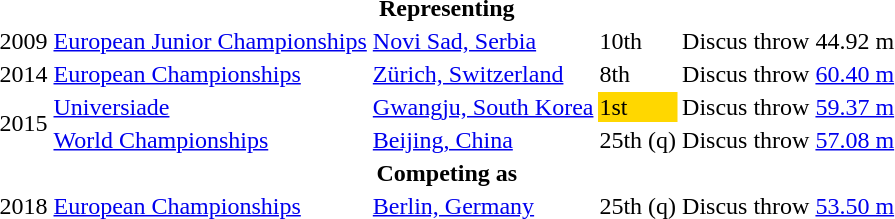<table>
<tr>
<th colspan="6">Representing </th>
</tr>
<tr>
<td>2009</td>
<td><a href='#'>European Junior Championships</a></td>
<td><a href='#'>Novi Sad, Serbia</a></td>
<td>10th</td>
<td>Discus throw</td>
<td>44.92 m</td>
</tr>
<tr>
<td>2014</td>
<td><a href='#'>European Championships</a></td>
<td><a href='#'>Zürich, Switzerland</a></td>
<td>8th</td>
<td>Discus throw</td>
<td><a href='#'>60.40 m</a></td>
</tr>
<tr>
<td rowspan=2>2015</td>
<td><a href='#'>Universiade</a></td>
<td><a href='#'>Gwangju, South Korea</a></td>
<td bgcolor=gold>1st</td>
<td>Discus throw</td>
<td><a href='#'>59.37 m</a></td>
</tr>
<tr>
<td><a href='#'>World Championships</a></td>
<td><a href='#'>Beijing, China</a></td>
<td>25th (q)</td>
<td>Discus throw</td>
<td><a href='#'>57.08 m</a></td>
</tr>
<tr>
<th colspan="6">Competing as </th>
</tr>
<tr>
<td>2018</td>
<td><a href='#'>European Championships</a></td>
<td><a href='#'>Berlin, Germany</a></td>
<td>25th (q)</td>
<td>Discus throw</td>
<td><a href='#'>53.50 m</a></td>
</tr>
</table>
